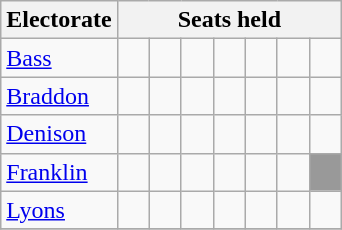<table class="wikitable">
<tr>
<th>Electorate</th>
<th colspan=7>Seats held</th>
</tr>
<tr>
<td><a href='#'>Bass</a></td>
<td width=14 > </td>
<td width=14 > </td>
<td width=14 > </td>
<td width=14 > </td>
<td width=14 > </td>
<td width=14 > </td>
<td width=14 > </td>
</tr>
<tr>
<td><a href='#'>Braddon</a></td>
<td> </td>
<td> </td>
<td> </td>
<td> </td>
<td> </td>
<td> </td>
<td> </td>
</tr>
<tr>
<td><a href='#'>Denison</a></td>
<td> </td>
<td> </td>
<td> </td>
<td> </td>
<td> </td>
<td> </td>
<td> </td>
</tr>
<tr>
<td><a href='#'>Franklin</a></td>
<td> </td>
<td> </td>
<td> </td>
<td> </td>
<td> </td>
<td> </td>
<td bgcolor="#999999"> </td>
</tr>
<tr>
<td><a href='#'>Lyons</a></td>
<td> </td>
<td> </td>
<td> </td>
<td> </td>
<td> </td>
<td> </td>
<td> </td>
</tr>
<tr>
</tr>
</table>
